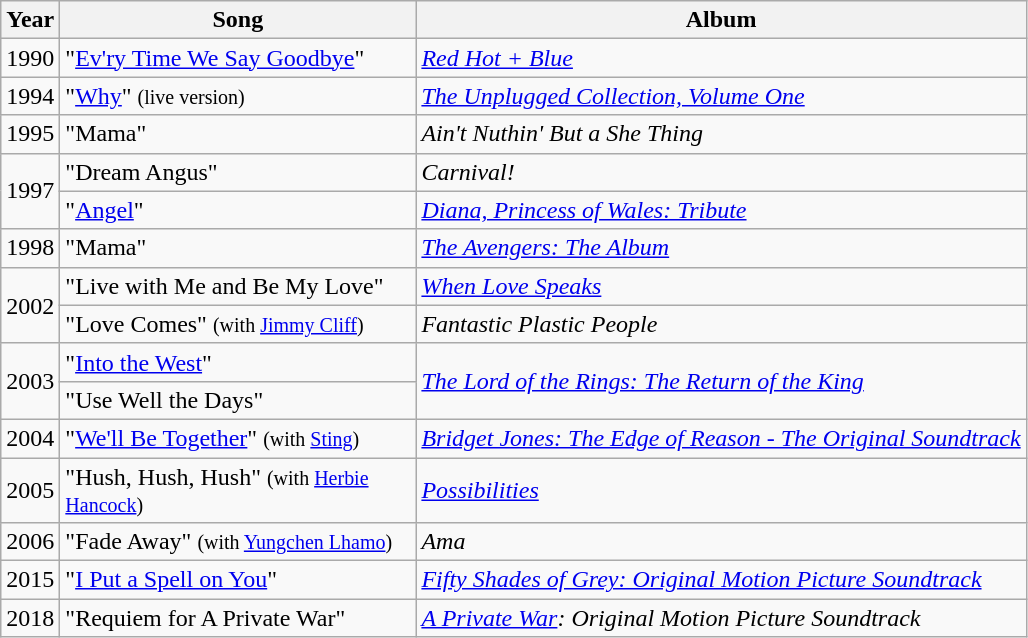<table class="wikitable">
<tr>
<th>Year</th>
<th style="width:230px;">Song</th>
<th>Album</th>
</tr>
<tr>
<td>1990</td>
<td>"<a href='#'>Ev'ry Time We Say Goodbye</a>"</td>
<td><em><a href='#'>Red Hot + Blue</a></em></td>
</tr>
<tr>
<td>1994</td>
<td>"<a href='#'>Why</a>" <small>(live version)</small></td>
<td><em><a href='#'>The Unplugged Collection, Volume One</a></em></td>
</tr>
<tr>
<td>1995</td>
<td>"Mama"</td>
<td><em>Ain't Nuthin' But a She Thing</em></td>
</tr>
<tr>
<td rowspan="2">1997</td>
<td>"Dream Angus"</td>
<td><em>Carnival!</em></td>
</tr>
<tr>
<td>"<a href='#'>Angel</a>"</td>
<td><em><a href='#'>Diana, Princess of Wales: Tribute</a></em></td>
</tr>
<tr>
<td>1998</td>
<td>"Mama"</td>
<td><em><a href='#'>The Avengers: The Album</a></em></td>
</tr>
<tr>
<td rowspan="2">2002</td>
<td>"Live with Me and Be My Love"</td>
<td><em><a href='#'>When Love Speaks</a></em></td>
</tr>
<tr>
<td>"Love Comes" <small>(with <a href='#'>Jimmy Cliff</a>)</small></td>
<td><em>Fantastic Plastic People</em></td>
</tr>
<tr>
<td rowspan="2">2003</td>
<td>"<a href='#'>Into the West</a>"</td>
<td rowspan="2"><em><a href='#'>The Lord of the Rings: The Return of the King</a></em></td>
</tr>
<tr>
<td>"Use Well the Days"</td>
</tr>
<tr>
<td>2004</td>
<td>"<a href='#'>We'll Be Together</a>" <small>(with <a href='#'>Sting</a>)</small></td>
<td><em><a href='#'>Bridget Jones: The Edge of Reason - The Original Soundtrack</a></em></td>
</tr>
<tr>
<td>2005</td>
<td>"Hush, Hush, Hush" <small>(with <a href='#'>Herbie Hancock</a>)</small></td>
<td><em><a href='#'>Possibilities</a></em></td>
</tr>
<tr>
<td>2006</td>
<td>"Fade Away" <small>(with <a href='#'>Yungchen Lhamo</a>)</small></td>
<td><em>Ama</em></td>
</tr>
<tr>
<td>2015</td>
<td>"<a href='#'>I Put a Spell on You</a>"</td>
<td><em><a href='#'>Fifty Shades of Grey: Original Motion Picture Soundtrack</a></em></td>
</tr>
<tr>
<td>2018</td>
<td>"Requiem for A Private War"</td>
<td><em><a href='#'>A Private War</a>: Original Motion Picture Soundtrack</em></td>
</tr>
</table>
